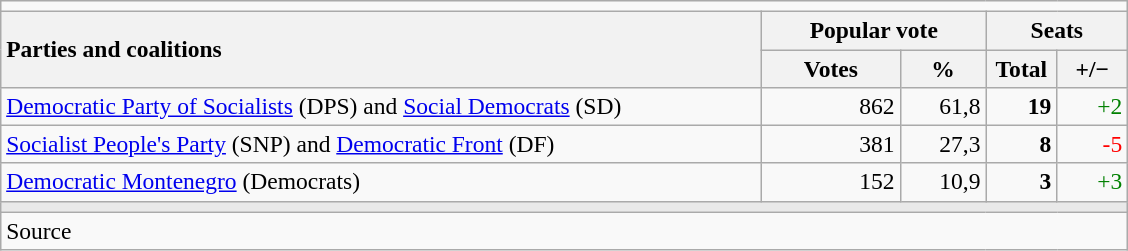<table class="wikitable" style="text-align:right; font-size:98%; margin-bottom:0">
<tr>
<td colspan="6"></td>
</tr>
<tr>
<th style="text-align:left;" rowspan="2" width="500">Parties and coalitions</th>
<th colspan="2">Popular vote</th>
<th colspan="2">Seats</th>
</tr>
<tr>
<th width="85">Votes</th>
<th width="50">%</th>
<th width="40">Total</th>
<th width="40">+/−</th>
</tr>
<tr>
<td align="left"><a href='#'>Democratic Party of Socialists</a> (DPS) and <a href='#'>Social Democrats</a> (SD)</td>
<td>862</td>
<td>61,8</td>
<td><strong>19</strong></td>
<td style="color:green;">+2</td>
</tr>
<tr>
<td align="left"><a href='#'>Socialist People's Party</a> (SNP) and <a href='#'>Democratic Front</a> (DF)</td>
<td>381</td>
<td>27,3</td>
<td><strong>8</strong></td>
<td style="color:red;">-5</td>
</tr>
<tr>
<td align="left"><a href='#'>Democratic Montenegro</a> (Democrats)</td>
<td>152</td>
<td>10,9</td>
<td><strong>3</strong></td>
<td style="color:green;">+3</td>
</tr>
<tr>
<td colspan="6" bgcolor="#E9E9E9"></td>
</tr>
<tr>
<td align="left" colspan="6">Source</td>
</tr>
</table>
